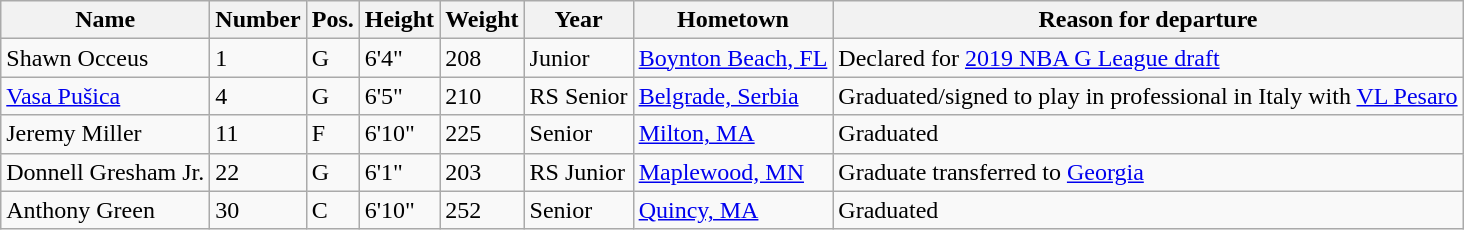<table class="wikitable sortable" border="1">
<tr>
<th>Name</th>
<th>Number</th>
<th>Pos.</th>
<th>Height</th>
<th>Weight</th>
<th>Year</th>
<th>Hometown</th>
<th class="unsortable">Reason for departure</th>
</tr>
<tr>
<td>Shawn Occeus</td>
<td>1</td>
<td>G</td>
<td>6'4"</td>
<td>208</td>
<td>Junior</td>
<td><a href='#'>Boynton Beach, FL</a></td>
<td>Declared for <a href='#'>2019 NBA G League draft</a></td>
</tr>
<tr>
<td><a href='#'>Vasa Pušica</a></td>
<td>4</td>
<td>G</td>
<td>6'5"</td>
<td>210</td>
<td>RS Senior</td>
<td><a href='#'>Belgrade, Serbia</a></td>
<td>Graduated/signed to play in professional in Italy with <a href='#'>VL Pesaro</a></td>
</tr>
<tr>
<td>Jeremy Miller</td>
<td>11</td>
<td>F</td>
<td>6'10"</td>
<td>225</td>
<td>Senior</td>
<td><a href='#'>Milton, MA</a></td>
<td>Graduated</td>
</tr>
<tr>
<td>Donnell Gresham Jr.</td>
<td>22</td>
<td>G</td>
<td>6'1"</td>
<td>203</td>
<td>RS Junior</td>
<td><a href='#'>Maplewood, MN</a></td>
<td>Graduate transferred to <a href='#'>Georgia</a></td>
</tr>
<tr>
<td>Anthony Green</td>
<td>30</td>
<td>C</td>
<td>6'10"</td>
<td>252</td>
<td>Senior</td>
<td><a href='#'>Quincy, MA</a></td>
<td>Graduated</td>
</tr>
</table>
